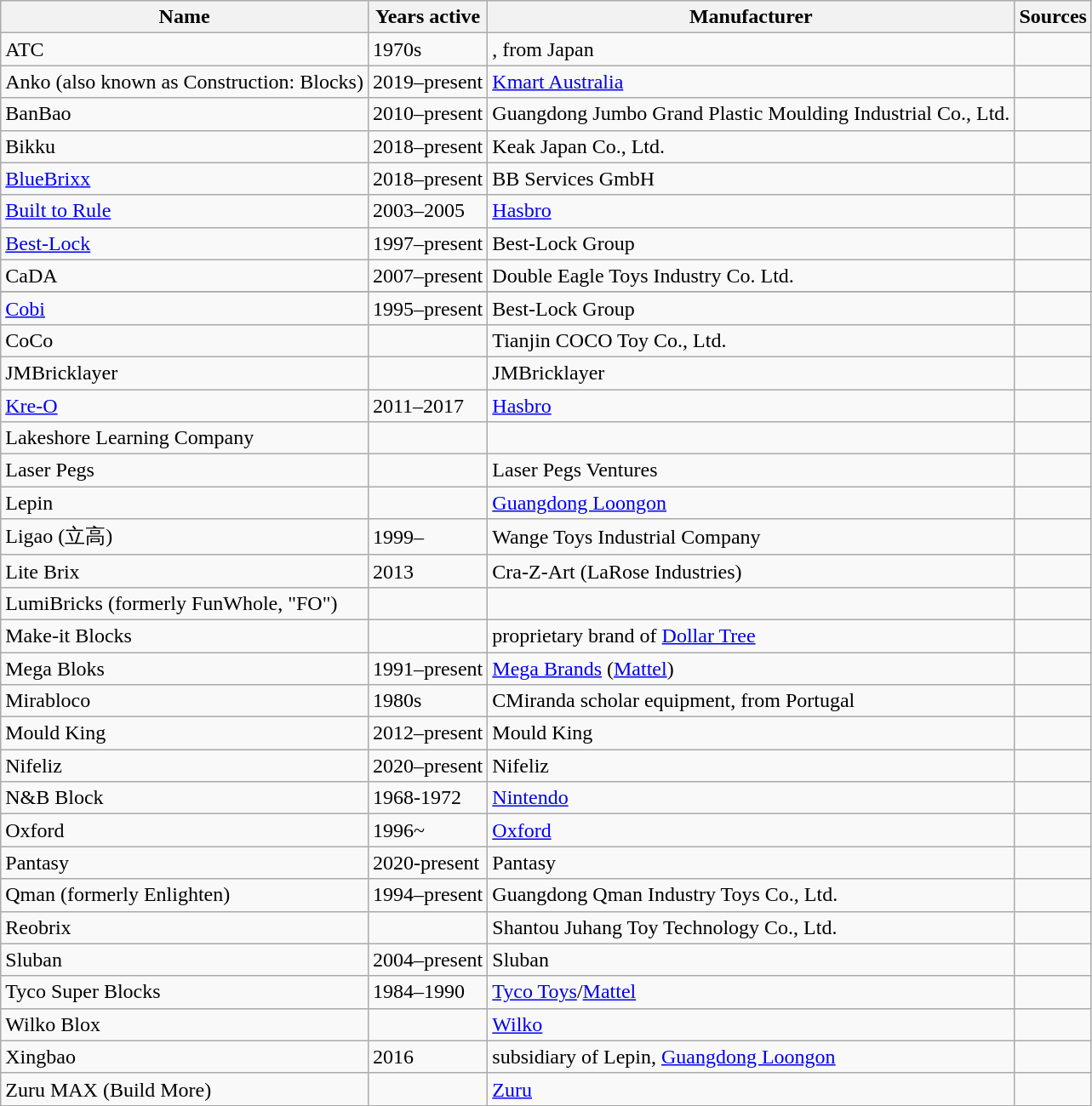<table class="wikitable sortable">
<tr>
<th>Name</th>
<th>Years active</th>
<th>Manufacturer</th>
<th>Sources</th>
</tr>
<tr>
<td>ATC</td>
<td>1970s</td>
<td>, from Japan</td>
<td></td>
</tr>
<tr>
<td>Anko (also known as Construction: Blocks)</td>
<td>2019–present</td>
<td><a href='#'>Kmart Australia</a></td>
<td></td>
</tr>
<tr>
<td>BanBao</td>
<td>2010–present</td>
<td>Guangdong Jumbo Grand Plastic Moulding Industrial Co., Ltd.</td>
<td></td>
</tr>
<tr>
<td>Bikku</td>
<td>2018–present</td>
<td>Keak Japan Co., Ltd.</td>
<td></td>
</tr>
<tr>
<td><a href='#'>BlueBrixx</a></td>
<td>2018–present</td>
<td>BB Services GmbH</td>
<td></td>
</tr>
<tr>
<td><a href='#'>Built to Rule</a></td>
<td>2003–2005</td>
<td><a href='#'>Hasbro</a></td>
<td></td>
</tr>
<tr>
<td><a href='#'>Best-Lock</a></td>
<td>1997–present</td>
<td>Best-Lock Group</td>
<td></td>
</tr>
<tr>
<td>CaDA</td>
<td>2007–present</td>
<td>Double Eagle Toys Industry Co. Ltd.</td>
<td></td>
</tr>
<tr>
</tr>
<tr>
<td><a href='#'>Cobi</a></td>
<td>1995–present</td>
<td>Best-Lock Group</td>
<td></td>
</tr>
<tr>
<td>CoCo</td>
<td></td>
<td>Tianjin COCO Toy Co., Ltd.</td>
<td></td>
</tr>
<tr>
<td>JMBricklayer</td>
<td></td>
<td>JMBricklayer</td>
<td></td>
</tr>
<tr>
<td><a href='#'>Kre-O</a></td>
<td>2011–2017</td>
<td><a href='#'>Hasbro</a></td>
<td></td>
</tr>
<tr>
<td>Lakeshore Learning Company</td>
<td></td>
<td></td>
<td></td>
</tr>
<tr>
<td>Laser Pegs</td>
<td></td>
<td>Laser Pegs Ventures</td>
<td></td>
</tr>
<tr>
<td>Lepin</td>
<td></td>
<td><a href='#'>Guangdong Loongon</a></td>
<td></td>
</tr>
<tr>
<td>Ligao (立高)</td>
<td>1999–</td>
<td>Wange Toys Industrial Company</td>
<td></td>
</tr>
<tr>
<td>Lite Brix</td>
<td>2013</td>
<td>Cra-Z-Art (LaRose Industries)</td>
<td></td>
</tr>
<tr>
<td>LumiBricks (formerly FunWhole, "FO")</td>
<td></td>
<td></td>
<td></td>
</tr>
<tr>
<td>Make-it Blocks</td>
<td></td>
<td>proprietary brand of <a href='#'>Dollar Tree</a></td>
<td></td>
</tr>
<tr>
<td>Mega Bloks</td>
<td>1991–present</td>
<td><a href='#'>Mega Brands</a> (<a href='#'>Mattel</a>)</td>
<td></td>
</tr>
<tr>
<td>Mirabloco</td>
<td>1980s</td>
<td>CMiranda scholar equipment, from Portugal</td>
<td></td>
</tr>
<tr>
<td>Mould King</td>
<td>2012–present</td>
<td>Mould King</td>
<td></td>
</tr>
<tr>
<td>Nifeliz</td>
<td>2020–present</td>
<td>Nifeliz</td>
<td></td>
</tr>
<tr>
<td>N&B Block</td>
<td>1968-1972</td>
<td><a href='#'>Nintendo</a></td>
<td></td>
</tr>
<tr>
<td>Oxford</td>
<td>1996~</td>
<td><a href='#'>Oxford</a></td>
<td></td>
</tr>
<tr>
<td>Pantasy</td>
<td>2020-present</td>
<td>Pantasy</td>
<td></td>
</tr>
<tr>
<td>Qman (formerly Enlighten)</td>
<td>1994–present</td>
<td>Guangdong Qman Industry Toys Co., Ltd.</td>
<td></td>
</tr>
<tr>
<td>Reobrix</td>
<td></td>
<td>Shantou Juhang Toy Technology Co., Ltd.</td>
<td></td>
</tr>
<tr>
<td>Sluban</td>
<td>2004–present</td>
<td>Sluban</td>
<td></td>
</tr>
<tr>
<td>Tyco Super Blocks</td>
<td>1984–1990</td>
<td><a href='#'>Tyco Toys</a>/<a href='#'>Mattel</a></td>
<td></td>
</tr>
<tr>
<td>Wilko Blox</td>
<td></td>
<td><a href='#'>Wilko</a></td>
<td></td>
</tr>
<tr>
<td>Xingbao</td>
<td>2016</td>
<td>subsidiary of Lepin, <a href='#'>Guangdong Loongon</a></td>
<td></td>
</tr>
<tr>
<td>Zuru MAX (Build More)</td>
<td></td>
<td><a href='#'>Zuru</a></td>
<td></td>
</tr>
</table>
